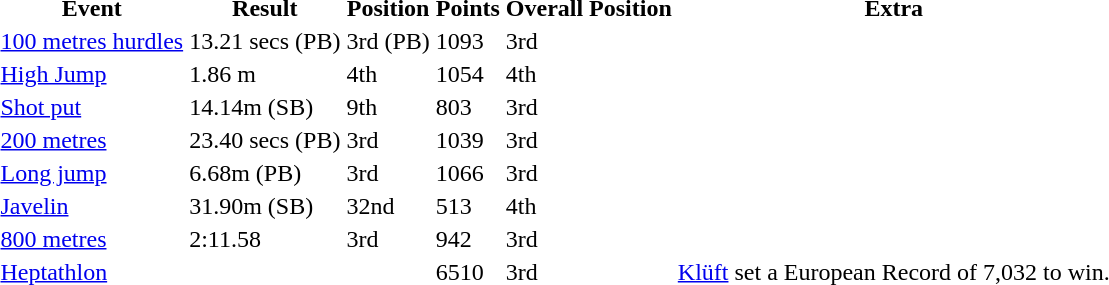<table class=wikitabl>
<tr>
<th>Event</th>
<th>Result</th>
<th>Position</th>
<th>Points</th>
<th>Overall Position</th>
<th>Extra</th>
</tr>
<tr>
<td><a href='#'>100 metres hurdles</a></td>
<td>13.21 secs (PB)</td>
<td>3rd (PB)</td>
<td>1093</td>
<td>3rd</td>
<td></td>
</tr>
<tr>
<td><a href='#'>High Jump</a></td>
<td>1.86 m</td>
<td>4th</td>
<td>1054</td>
<td>4th</td>
<td></td>
</tr>
<tr>
<td><a href='#'>Shot put</a></td>
<td>14.14m (SB)</td>
<td>9th</td>
<td>803</td>
<td>3rd</td>
<td></td>
</tr>
<tr>
<td><a href='#'>200 metres</a></td>
<td>23.40 secs (PB)</td>
<td>3rd</td>
<td>1039</td>
<td>3rd</td>
<td></td>
</tr>
<tr>
<td><a href='#'>Long jump</a></td>
<td>6.68m (PB)</td>
<td>3rd</td>
<td>1066</td>
<td>3rd</td>
<td></td>
</tr>
<tr>
<td><a href='#'>Javelin</a></td>
<td>31.90m (SB)</td>
<td>32nd</td>
<td>513</td>
<td>4th</td>
<td></td>
</tr>
<tr>
<td><a href='#'>800 metres</a></td>
<td>2:11.58</td>
<td>3rd</td>
<td>942</td>
<td>3rd</td>
<td></td>
</tr>
<tr>
<td><a href='#'>Heptathlon</a></td>
<td></td>
<td></td>
<td>6510</td>
<td>3rd</td>
<td><a href='#'>Klüft</a> set a European Record of 7,032 to win.</td>
</tr>
</table>
